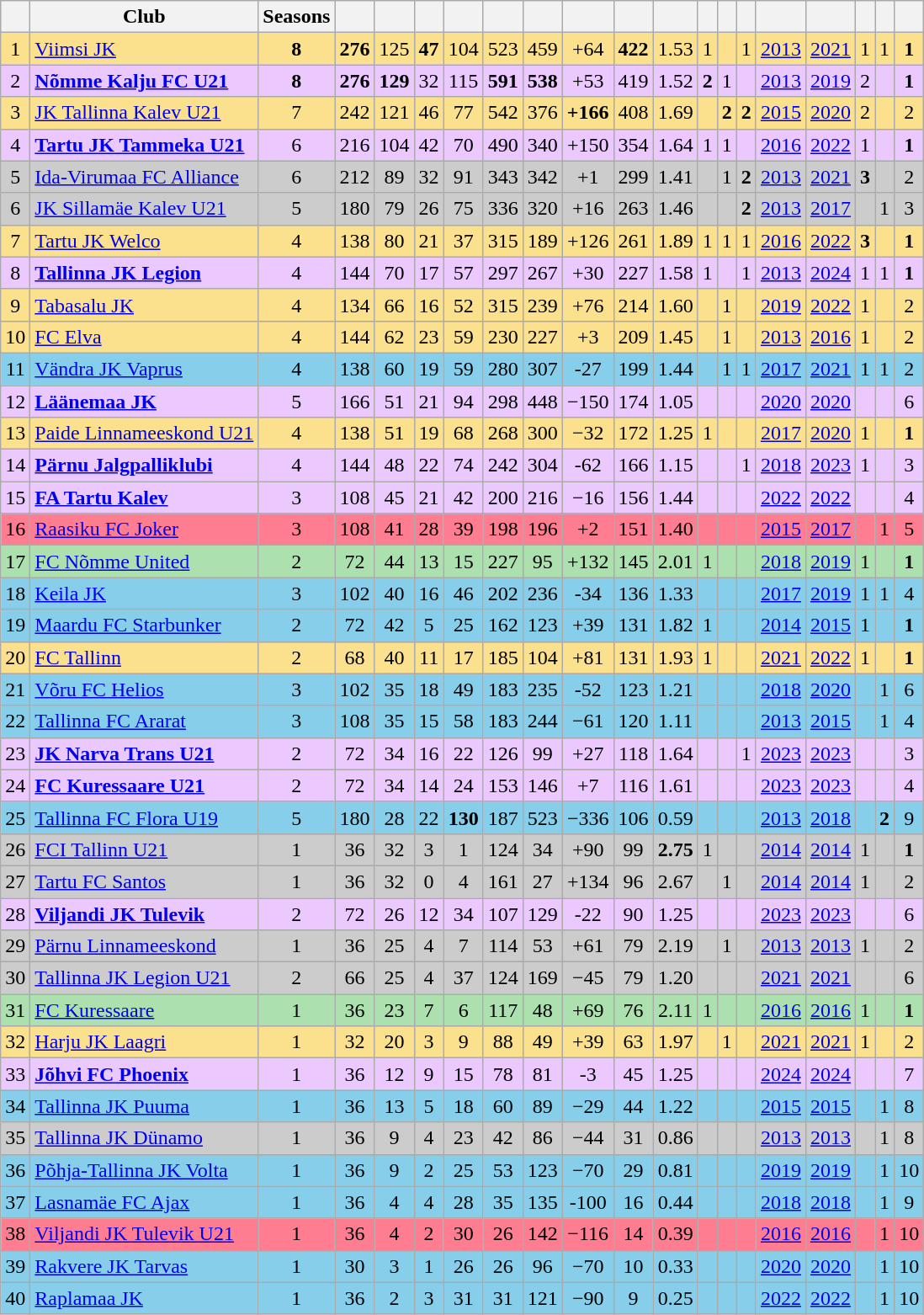<table class="wikitable sortable" style="text-align:center">
<tr>
<th> <br></th>
<th>Club <br></th>
<th>Seasons <br></th>
<th> <br></th>
<th> <br></th>
<th> <br></th>
<th> <br></th>
<th> <br></th>
<th> <br></th>
<th> <br></th>
<th> <br></th>
<th> <br></th>
<th> <br></th>
<th> <br></th>
<th> <br></th>
<th> <br></th>
<th> <br></th>
<th> <br></th>
<th> <br></th>
<th> <br></th>
</tr>
<tr style="background:#fbe08d">
<td>1</td>
<td align=left><a href='#'>Viimsi JK</a></td>
<td><strong>8</strong></td>
<td><strong>276</strong></td>
<td>125</td>
<td><strong>47</strong></td>
<td>104</td>
<td>523</td>
<td>459</td>
<td>+64</td>
<td><strong>422</strong></td>
<td>1.53</td>
<td>1</td>
<td></td>
<td>1</td>
<td><a href='#'>2013</a></td>
<td><a href='#'>2021</a></td>
<td>1</td>
<td>1</td>
<td><strong>1</strong></td>
</tr>
<tr style="background:#ebc9fe">
<td>2</td>
<td align=left><strong><a href='#'>Nõmme Kalju FC U21</a></strong></td>
<td><strong>8</strong></td>
<td><strong>276</strong></td>
<td><strong>129</strong></td>
<td>32</td>
<td>115</td>
<td><strong>591</strong></td>
<td><strong>538</strong></td>
<td>+53</td>
<td>419</td>
<td>1.52</td>
<td><strong>2</strong></td>
<td>1</td>
<td></td>
<td><a href='#'>2013</a></td>
<td><a href='#'>2019</a></td>
<td>2</td>
<td></td>
<td><strong>1</strong></td>
</tr>
<tr style="background:#fbe08d">
<td>3</td>
<td align=left><a href='#'>JK Tallinna Kalev U21</a></td>
<td>7</td>
<td>242</td>
<td>121</td>
<td>46</td>
<td>77</td>
<td>542</td>
<td>376</td>
<td><strong>+166</strong></td>
<td>408</td>
<td>1.69</td>
<td></td>
<td><strong>2</strong></td>
<td><strong>2</strong></td>
<td><a href='#'>2015</a></td>
<td><a href='#'>2020</a></td>
<td>2</td>
<td></td>
<td>2</td>
</tr>
<tr style="background:#ebc9fe">
<td>4</td>
<td align=left><strong><a href='#'>Tartu JK Tammeka U21</a></strong></td>
<td>6</td>
<td>216</td>
<td>104</td>
<td>42</td>
<td>70</td>
<td>490</td>
<td>340</td>
<td>+150</td>
<td>354</td>
<td>1.64</td>
<td>1</td>
<td>1</td>
<td></td>
<td><a href='#'>2016</a></td>
<td><a href='#'>2022</a></td>
<td>1</td>
<td></td>
<td><strong>1</strong></td>
</tr>
<tr style="background:#cccccc">
<td>5</td>
<td align=left><a href='#'>Ida-Virumaa FC Alliance</a></td>
<td>6</td>
<td>212</td>
<td>89</td>
<td>32</td>
<td>91</td>
<td>343</td>
<td>342</td>
<td>+1</td>
<td>299</td>
<td>1.41</td>
<td></td>
<td>1</td>
<td><strong>2</strong></td>
<td><a href='#'>2013</a></td>
<td><a href='#'>2021</a></td>
<td><strong>3</strong></td>
<td></td>
<td>2</td>
</tr>
<tr style="background:#cccccc">
<td>6</td>
<td align=left><a href='#'>JK Sillamäe Kalev U21</a></td>
<td>5</td>
<td>180</td>
<td>79</td>
<td>26</td>
<td>75</td>
<td>336</td>
<td>320</td>
<td>+16</td>
<td>263</td>
<td>1.46</td>
<td></td>
<td></td>
<td><strong>2</strong></td>
<td><a href='#'>2013</a></td>
<td><a href='#'>2017</a></td>
<td></td>
<td>1</td>
<td>3</td>
</tr>
<tr style="background:#fbe08d">
<td>7</td>
<td align=left><a href='#'>Tartu JK Welco</a></td>
<td>4</td>
<td>138</td>
<td>80</td>
<td>21</td>
<td>37</td>
<td>315</td>
<td>189</td>
<td>+126</td>
<td>261</td>
<td>1.89</td>
<td>1</td>
<td>1</td>
<td>1</td>
<td><a href='#'>2016</a></td>
<td><a href='#'>2022</a></td>
<td><strong>3</strong></td>
<td></td>
<td><strong>1</strong></td>
</tr>
<tr style="background:#ebc9fe">
<td>8</td>
<td align=left><strong><a href='#'>Tallinna JK Legion</a></strong></td>
<td>4</td>
<td>144</td>
<td>70</td>
<td>17</td>
<td>57</td>
<td>297</td>
<td>267</td>
<td>+30</td>
<td>227</td>
<td>1.58</td>
<td>1</td>
<td></td>
<td>1</td>
<td><a href='#'>2013</a></td>
<td><a href='#'>2024</a></td>
<td>1</td>
<td>1</td>
<td><strong>1</strong></td>
</tr>
<tr style="background:#fbe08d">
<td>9</td>
<td align=left><a href='#'>Tabasalu JK</a></td>
<td>4</td>
<td>134</td>
<td>66</td>
<td>16</td>
<td>52</td>
<td>315</td>
<td>239</td>
<td>+76</td>
<td>214</td>
<td>1.60</td>
<td></td>
<td>1</td>
<td></td>
<td><a href='#'>2019</a></td>
<td><a href='#'>2022</a></td>
<td>1</td>
<td></td>
<td>2</td>
</tr>
<tr style="background:#fbe08d">
<td>10</td>
<td align=left><a href='#'>FC Elva</a></td>
<td>4</td>
<td>144</td>
<td>62</td>
<td>23</td>
<td>59</td>
<td>230</td>
<td>227</td>
<td>+3</td>
<td>209</td>
<td>1.45</td>
<td></td>
<td>1</td>
<td></td>
<td><a href='#'>2013</a></td>
<td><a href='#'>2016</a></td>
<td>1</td>
<td></td>
<td>2</td>
</tr>
<tr style="background:#87ceeb">
<td>11</td>
<td align=left><a href='#'>Vändra JK Vaprus</a></td>
<td>4</td>
<td>138</td>
<td>60</td>
<td>19</td>
<td>59</td>
<td>280</td>
<td>307</td>
<td>-27</td>
<td>199</td>
<td>1.44</td>
<td></td>
<td>1</td>
<td>1</td>
<td><a href='#'>2017</a></td>
<td><a href='#'>2021</a></td>
<td>1</td>
<td>1</td>
<td>2</td>
</tr>
<tr style="background:#ebc9fe">
<td>12</td>
<td align=left><strong><a href='#'>Läänemaa JK</a></strong></td>
<td>5</td>
<td>166</td>
<td>51</td>
<td>21</td>
<td>94</td>
<td>298</td>
<td>448</td>
<td>−150</td>
<td>174</td>
<td>1.05</td>
<td></td>
<td></td>
<td></td>
<td><a href='#'>2020</a></td>
<td><a href='#'>2020</a></td>
<td></td>
<td></td>
<td>6</td>
</tr>
<tr style="background:#fbe08d">
<td>13</td>
<td align=left><a href='#'>Paide Linnameeskond U21</a></td>
<td>4</td>
<td>138</td>
<td>51</td>
<td>19</td>
<td>68</td>
<td>268</td>
<td>300</td>
<td>−32</td>
<td>172</td>
<td>1.25</td>
<td>1</td>
<td></td>
<td></td>
<td><a href='#'>2017</a></td>
<td><a href='#'>2020</a></td>
<td>1</td>
<td></td>
<td><strong>1</strong></td>
</tr>
<tr style="background:#ebc9fe">
<td>14</td>
<td align=left><strong><a href='#'>Pärnu Jalgpalliklubi</a></strong></td>
<td>4</td>
<td>144</td>
<td>48</td>
<td>22</td>
<td>74</td>
<td>242</td>
<td>304</td>
<td>-62</td>
<td>166</td>
<td>1.15</td>
<td></td>
<td></td>
<td>1</td>
<td><a href='#'>2018</a></td>
<td><a href='#'>2023</a></td>
<td>1</td>
<td></td>
<td>3</td>
</tr>
<tr style="background:#ebc9fe">
<td>15</td>
<td align=left><strong><a href='#'>FA Tartu Kalev</a></strong></td>
<td>3</td>
<td>108</td>
<td>45</td>
<td>21</td>
<td>42</td>
<td>200</td>
<td>216</td>
<td>−16</td>
<td>156</td>
<td>1.44</td>
<td></td>
<td></td>
<td></td>
<td><a href='#'>2022</a></td>
<td><a href='#'>2022</a></td>
<td></td>
<td></td>
<td>4</td>
</tr>
<tr style="background:#ff7d90">
<td>16</td>
<td align=left><a href='#'>Raasiku FC Joker</a></td>
<td>3</td>
<td>108</td>
<td>41</td>
<td>28</td>
<td>39</td>
<td>198</td>
<td>196</td>
<td>+2</td>
<td>151</td>
<td>1.40</td>
<td></td>
<td></td>
<td></td>
<td><a href='#'>2015</a></td>
<td><a href='#'>2017</a></td>
<td></td>
<td>1</td>
<td>5</td>
</tr>
<tr style="background:#ace1af">
<td>17</td>
<td align=left><a href='#'>FC Nõmme United</a></td>
<td>2</td>
<td>72</td>
<td>44</td>
<td>13</td>
<td>15</td>
<td>227</td>
<td>95</td>
<td>+132</td>
<td>145</td>
<td>2.01</td>
<td>1</td>
<td></td>
<td></td>
<td><a href='#'>2018</a></td>
<td><a href='#'>2019</a></td>
<td>1</td>
<td></td>
<td><strong>1</strong></td>
</tr>
<tr style="background:#87ceeb">
<td>18</td>
<td align=left><a href='#'>Keila JK</a></td>
<td>3</td>
<td>102</td>
<td>40</td>
<td>16</td>
<td>46</td>
<td>202</td>
<td>236</td>
<td>-34</td>
<td>136</td>
<td>1.33</td>
<td></td>
<td></td>
<td></td>
<td><a href='#'>2017</a></td>
<td><a href='#'>2019</a></td>
<td>1</td>
<td>1</td>
<td>4</td>
</tr>
<tr style="background:#87ceeb">
<td>19</td>
<td align=left><a href='#'>Maardu FC Starbunker</a></td>
<td>2</td>
<td>72</td>
<td>42</td>
<td>5</td>
<td>25</td>
<td>162</td>
<td>123</td>
<td>+39</td>
<td>131</td>
<td>1.82</td>
<td>1</td>
<td></td>
<td></td>
<td><a href='#'>2014</a></td>
<td><a href='#'>2015</a></td>
<td>1</td>
<td></td>
<td><strong>1</strong></td>
</tr>
<tr style="background:#fbe08d">
<td>20</td>
<td align=left><a href='#'>FC Tallinn</a></td>
<td>2</td>
<td>68</td>
<td>40</td>
<td>11</td>
<td>17</td>
<td>185</td>
<td>104</td>
<td>+81</td>
<td>131</td>
<td>1.93</td>
<td>1</td>
<td></td>
<td></td>
<td><a href='#'>2021</a></td>
<td><a href='#'>2022</a></td>
<td>1</td>
<td></td>
<td><strong>1</strong></td>
</tr>
<tr style="background:#87ceeb">
<td>21</td>
<td align=left><a href='#'>Võru FC Helios</a></td>
<td>3</td>
<td>102</td>
<td>35</td>
<td>18</td>
<td>49</td>
<td>183</td>
<td>235</td>
<td>-52</td>
<td>123</td>
<td>1.21</td>
<td></td>
<td></td>
<td></td>
<td><a href='#'>2018</a></td>
<td><a href='#'>2020</a></td>
<td></td>
<td>1</td>
<td>6</td>
</tr>
<tr style="background:#87ceeb">
<td>22</td>
<td align=left><a href='#'>Tallinna FC Ararat</a></td>
<td>3</td>
<td>108</td>
<td>35</td>
<td>15</td>
<td>58</td>
<td>183</td>
<td>244</td>
<td>−61</td>
<td>120</td>
<td>1.11</td>
<td></td>
<td></td>
<td></td>
<td><a href='#'>2013</a></td>
<td><a href='#'>2015</a></td>
<td></td>
<td>1</td>
<td>4</td>
</tr>
<tr style="background:#ebc9fe">
<td>23</td>
<td align=left><strong><a href='#'>JK Narva Trans U21</a></strong></td>
<td>2</td>
<td>72</td>
<td>34</td>
<td>16</td>
<td>22</td>
<td>126</td>
<td>99</td>
<td>+27</td>
<td>118</td>
<td>1.64</td>
<td></td>
<td></td>
<td>1</td>
<td><a href='#'>2023</a></td>
<td><a href='#'>2023</a></td>
<td></td>
<td></td>
<td>3</td>
</tr>
<tr style="background:#ebc9fe">
<td>24</td>
<td align=left><strong><a href='#'>FC Kuressaare U21</a></strong></td>
<td>2</td>
<td>72</td>
<td>34</td>
<td>14</td>
<td>24</td>
<td>153</td>
<td>146</td>
<td>+7</td>
<td>116</td>
<td>1.61</td>
<td></td>
<td></td>
<td></td>
<td><a href='#'>2023</a></td>
<td><a href='#'>2023</a></td>
<td></td>
<td></td>
<td>4</td>
</tr>
<tr style="background:#87ceeb">
<td>25</td>
<td align=left><a href='#'>Tallinna FC Flora U19</a></td>
<td>5</td>
<td>180</td>
<td>28</td>
<td>22</td>
<td><strong>130</strong></td>
<td>187</td>
<td>523</td>
<td>−336</td>
<td>106</td>
<td>0.59</td>
<td></td>
<td></td>
<td></td>
<td><a href='#'>2013</a></td>
<td><a href='#'>2018</a></td>
<td></td>
<td><strong>2</strong></td>
<td>9</td>
</tr>
<tr style="background:#cccccc">
<td>26</td>
<td align=left><a href='#'>FCI Tallinn U21</a></td>
<td>1</td>
<td>36</td>
<td>32</td>
<td>3</td>
<td>1</td>
<td>124</td>
<td>34</td>
<td>+90</td>
<td>99</td>
<td><strong>2.75</strong></td>
<td>1</td>
<td></td>
<td></td>
<td><a href='#'>2014</a></td>
<td><a href='#'>2014</a></td>
<td>1</td>
<td></td>
<td><strong>1</strong></td>
</tr>
<tr style="background:#cccccc">
<td>27</td>
<td align=left><a href='#'>Tartu FC Santos</a></td>
<td>1</td>
<td>36</td>
<td>32</td>
<td>0</td>
<td>4</td>
<td>161</td>
<td>27</td>
<td>+134</td>
<td>96</td>
<td>2.67</td>
<td></td>
<td>1</td>
<td></td>
<td><a href='#'>2014</a></td>
<td><a href='#'>2014</a></td>
<td>1</td>
<td></td>
<td>2</td>
</tr>
<tr style="background:#ebc9fe">
<td>28</td>
<td align=left><strong><a href='#'>Viljandi JK Tulevik</a></strong></td>
<td>2</td>
<td>72</td>
<td>26</td>
<td>12</td>
<td>34</td>
<td>107</td>
<td>129</td>
<td>-22</td>
<td>90</td>
<td>1.25</td>
<td></td>
<td></td>
<td></td>
<td><a href='#'>2023</a></td>
<td><a href='#'>2023</a></td>
<td></td>
<td></td>
<td>6</td>
</tr>
<tr style="background:#cccccc">
<td>29</td>
<td align=left><a href='#'>Pärnu Linnameeskond</a></td>
<td>1</td>
<td>36</td>
<td>25</td>
<td>4</td>
<td>7</td>
<td>114</td>
<td>53</td>
<td>+61</td>
<td>79</td>
<td>2.19</td>
<td></td>
<td>1</td>
<td></td>
<td><a href='#'>2013</a></td>
<td><a href='#'>2013</a></td>
<td>1</td>
<td></td>
<td>2</td>
</tr>
<tr style="background:#cccccc">
<td>30</td>
<td align=left><a href='#'>Tallinna JK Legion U21</a></td>
<td>2</td>
<td>66</td>
<td>25</td>
<td>4</td>
<td>37</td>
<td>124</td>
<td>169</td>
<td>−45</td>
<td>79</td>
<td>1.20</td>
<td></td>
<td></td>
<td></td>
<td><a href='#'>2021</a></td>
<td><a href='#'>2021</a></td>
<td></td>
<td></td>
<td>6</td>
</tr>
<tr style="background:#ace1af">
<td>31</td>
<td align=left><a href='#'>FC Kuressaare</a></td>
<td>1</td>
<td>36</td>
<td>23</td>
<td>7</td>
<td>6</td>
<td>117</td>
<td>48</td>
<td>+69</td>
<td>76</td>
<td>2.11</td>
<td>1</td>
<td></td>
<td></td>
<td><a href='#'>2016</a></td>
<td><a href='#'>2016</a></td>
<td>1</td>
<td></td>
<td><strong>1</strong></td>
</tr>
<tr style="background:#fbe08d">
<td>32</td>
<td align=left><a href='#'>Harju JK Laagri</a></td>
<td>1</td>
<td>32</td>
<td>20</td>
<td>3</td>
<td>9</td>
<td>88</td>
<td>49</td>
<td>+39</td>
<td>63</td>
<td>1.97</td>
<td></td>
<td>1</td>
<td></td>
<td><a href='#'>2021</a></td>
<td><a href='#'>2021</a></td>
<td>1</td>
<td></td>
<td>2</td>
</tr>
<tr style="background:#ebc9fe">
<td>33</td>
<td align=left><strong><a href='#'>Jõhvi FC Phoenix</a></strong></td>
<td>1</td>
<td>36</td>
<td>12</td>
<td>9</td>
<td>15</td>
<td>78</td>
<td>81</td>
<td>-3</td>
<td>45</td>
<td>1.25</td>
<td></td>
<td></td>
<td></td>
<td><a href='#'>2024</a></td>
<td><a href='#'>2024</a></td>
<td></td>
<td></td>
<td>7</td>
</tr>
<tr style="background:#87ceeb">
<td>34</td>
<td align=left><a href='#'>Tallinna JK Puuma</a></td>
<td>1</td>
<td>36</td>
<td>13</td>
<td>5</td>
<td>18</td>
<td>60</td>
<td>89</td>
<td>−29</td>
<td>44</td>
<td>1.22</td>
<td></td>
<td></td>
<td></td>
<td><a href='#'>2015</a></td>
<td><a href='#'>2015</a></td>
<td></td>
<td>1</td>
<td>8</td>
</tr>
<tr style="background:#cccccc">
<td>35</td>
<td align=left><a href='#'>Tallinna JK Dünamo</a></td>
<td>1</td>
<td>36</td>
<td>9</td>
<td>4</td>
<td>23</td>
<td>42</td>
<td>86</td>
<td>−44</td>
<td>31</td>
<td>0.86</td>
<td></td>
<td></td>
<td></td>
<td><a href='#'>2013</a></td>
<td><a href='#'>2013</a></td>
<td></td>
<td>1</td>
<td>8</td>
</tr>
<tr style="background:#87ceeb">
<td>36</td>
<td align=left><a href='#'>Põhja-Tallinna JK Volta</a></td>
<td>1</td>
<td>36</td>
<td>9</td>
<td>2</td>
<td>25</td>
<td>53</td>
<td>123</td>
<td>−70</td>
<td>29</td>
<td>0.81</td>
<td></td>
<td></td>
<td></td>
<td><a href='#'>2019</a></td>
<td><a href='#'>2019</a></td>
<td></td>
<td>1</td>
<td>10</td>
</tr>
<tr style="background:#87ceeb">
<td>37</td>
<td align=left><a href='#'>Lasnamäe FC Ajax</a></td>
<td>1</td>
<td>36</td>
<td>4</td>
<td>4</td>
<td>28</td>
<td>35</td>
<td>135</td>
<td>-100</td>
<td>16</td>
<td>0.44</td>
<td></td>
<td></td>
<td></td>
<td><a href='#'>2018</a></td>
<td><a href='#'>2018</a></td>
<td></td>
<td>1</td>
<td>9</td>
</tr>
<tr style="background:#ff7d90">
<td>38</td>
<td align=left><a href='#'>Viljandi JK Tulevik U21</a></td>
<td>1</td>
<td>36</td>
<td>4</td>
<td>2</td>
<td>30</td>
<td>26</td>
<td>142</td>
<td>−116</td>
<td>14</td>
<td>0.39</td>
<td></td>
<td></td>
<td></td>
<td><a href='#'>2016</a></td>
<td><a href='#'>2016</a></td>
<td></td>
<td>1</td>
<td>10</td>
</tr>
<tr style="background:#87ceeb">
<td>39</td>
<td align=left><a href='#'>Rakvere JK Tarvas</a></td>
<td>1</td>
<td>30</td>
<td>3</td>
<td>1</td>
<td>26</td>
<td>26</td>
<td>96</td>
<td>−70</td>
<td>10</td>
<td>0.33</td>
<td></td>
<td></td>
<td></td>
<td><a href='#'>2020</a></td>
<td><a href='#'>2020</a></td>
<td></td>
<td>1</td>
<td>10</td>
</tr>
<tr style="background:#87ceeb">
<td>40</td>
<td align=left><a href='#'>Raplamaa JK</a></td>
<td>1</td>
<td>36</td>
<td>2</td>
<td>3</td>
<td>31</td>
<td>31</td>
<td>121</td>
<td>−90</td>
<td>9</td>
<td>0.25</td>
<td></td>
<td></td>
<td></td>
<td><a href='#'>2022</a></td>
<td><a href='#'>2022</a></td>
<td></td>
<td>1</td>
<td>10</td>
</tr>
</table>
